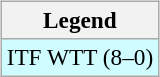<table>
<tr valign=top>
<td><br><table class=wikitable style=font-size:97%>
<tr>
<th>Legend</th>
</tr>
<tr bgcolor=cffcff>
<td>ITF WTT (8–0)</td>
</tr>
</table>
</td>
<td></td>
</tr>
</table>
